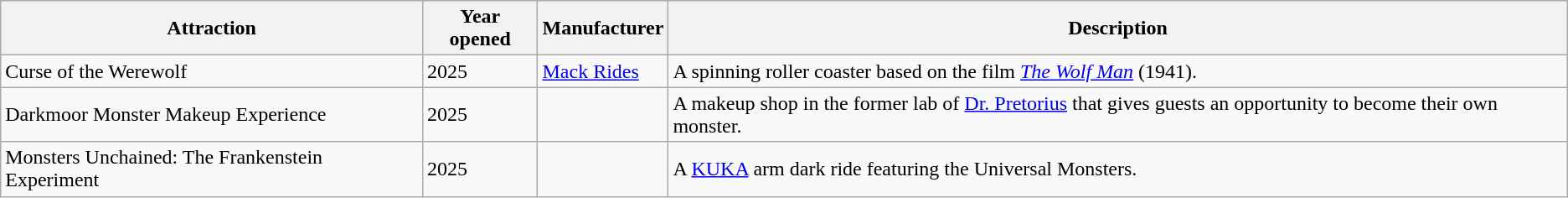<table class="wikitable">
<tr>
<th>Attraction</th>
<th>Year opened</th>
<th>Manufacturer</th>
<th>Description</th>
</tr>
<tr>
<td>Curse of the Werewolf</td>
<td>2025</td>
<td><a href='#'>Mack Rides</a></td>
<td>A spinning roller coaster based on the film <a href='#'><em>The Wolf Man</em></a> (1941).</td>
</tr>
<tr>
<td>Darkmoor Monster Makeup Experience</td>
<td>2025</td>
<td></td>
<td>A makeup shop in the former lab of <a href='#'>Dr. Pretorius</a> that gives guests an opportunity to become their own monster.</td>
</tr>
<tr>
<td>Monsters Unchained: The Frankenstein Experiment</td>
<td>2025</td>
<td></td>
<td>A <a href='#'>KUKA</a> arm dark ride featuring the Universal Monsters.</td>
</tr>
</table>
